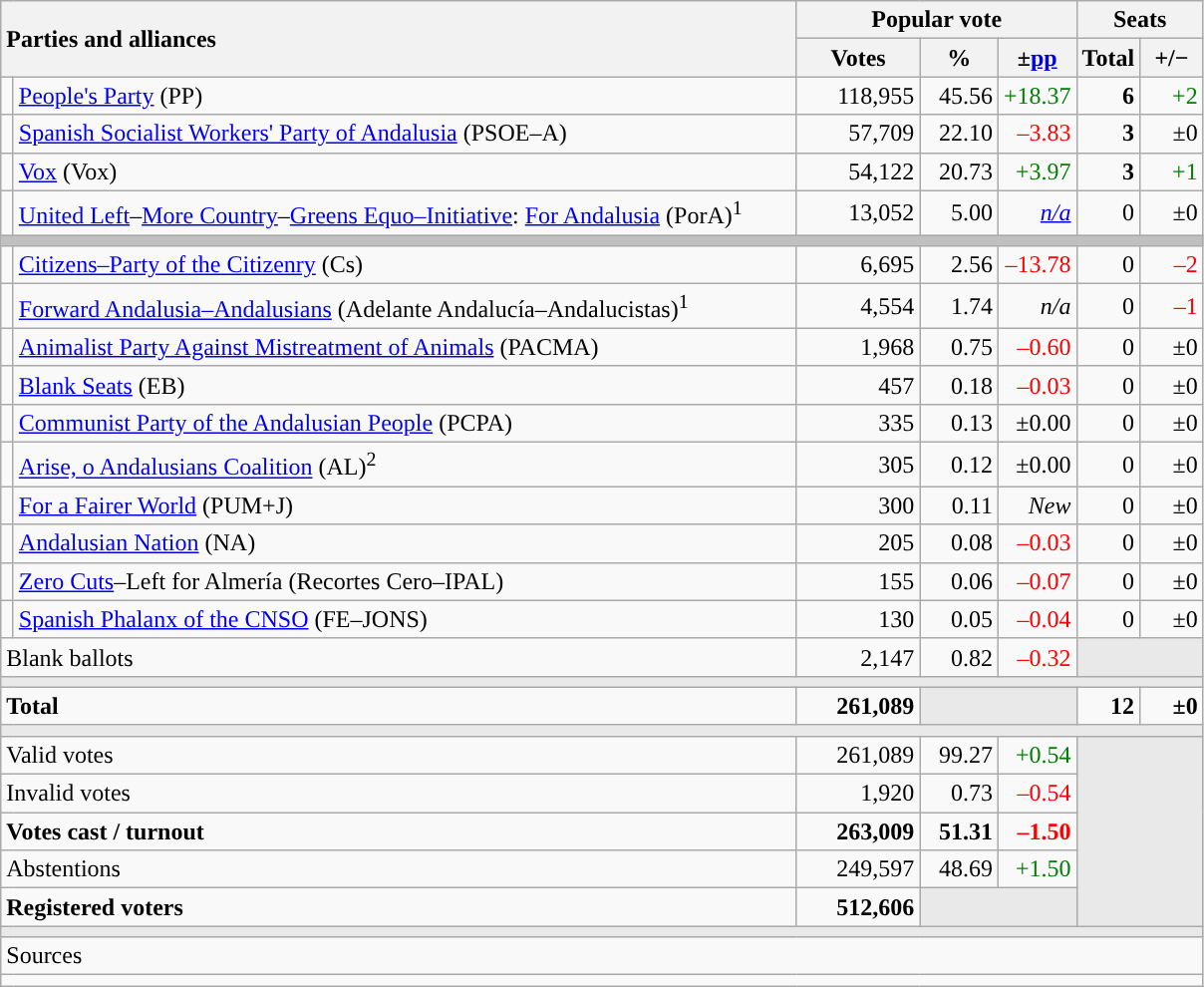<table class="wikitable" style="text-align:right;">
<tr>
<th style="text-align:left;" rowspan="2" colspan="2" width="525">Parties and alliances</th>
<th colspan="3">Popular vote</th>
<th colspan="2">Seats</th>
</tr>
<tr>
<th width="75">Votes</th>
<th width="45">%</th>
<th width="45">±<a href='#'>pp</a></th>
<th width="35">Total</th>
<th width="35">+/−</th>
</tr>
<tr>
<td width="1" style="color:inherit;background:"></td>
<td align="left"><a href='#'>People's Party</a> (PP)</td>
<td>118,955</td>
<td>45.56</td>
<td style="color:green;">+18.37</td>
<td><strong>6</strong></td>
<td style="color:green;">+2</td>
</tr>
<tr>
<td style="color:inherit;background:"></td>
<td align="left"><a href='#'>Spanish Socialist Workers' Party of Andalusia</a> (PSOE–A)</td>
<td>57,709</td>
<td>22.10</td>
<td style="color:red;">–3.83</td>
<td><strong>3</strong></td>
<td>±0</td>
</tr>
<tr>
<td style="color:inherit;background:"></td>
<td align="left"><a href='#'>Vox</a> (Vox)</td>
<td>54,122</td>
<td>20.73</td>
<td style="color:green;">+3.97</td>
<td><strong>3</strong></td>
<td style="color:green;">+1</td>
</tr>
<tr>
<td style="color:inherit;background:"></td>
<td align="left"><a href='#'>United Left</a>–<a href='#'>More Country</a>–<a href='#'>Greens Equo–Initiative</a>: <a href='#'>For Andalusia</a> (PorA)<sup>1</sup></td>
<td>13,052</td>
<td>5.00</td>
<td><em><a href='#'>n/a</a></em></td>
<td>0</td>
<td>±0</td>
</tr>
<tr>
<td colspan="7" bgcolor="#C0C0C0"></td>
</tr>
<tr>
<td style="color:inherit;background:"></td>
<td align="left"><a href='#'>Citizens–Party of the Citizenry</a> (Cs)</td>
<td>6,695</td>
<td>2.56</td>
<td style="color:red;">–13.78</td>
<td>0</td>
<td style="color:red;">–2</td>
</tr>
<tr>
<td style="color:inherit;background:"></td>
<td align="left"><a href='#'>Forward Andalusia–Andalusians</a> (Adelante Andalucía–Andalucistas)<sup>1</sup></td>
<td>4,554</td>
<td>1.74</td>
<td><em>n/a</em></td>
<td>0</td>
<td style="color:red;">–1</td>
</tr>
<tr>
<td style="color:inherit;background:"></td>
<td align="left"><a href='#'>Animalist Party Against Mistreatment of Animals</a> (PACMA)</td>
<td>1,968</td>
<td>0.75</td>
<td style="color:red;">–0.60</td>
<td>0</td>
<td>±0</td>
</tr>
<tr>
<td style="color:inherit;background:"></td>
<td align="left"><a href='#'>Blank Seats</a> (EB)</td>
<td>457</td>
<td>0.18</td>
<td style="color:red;">–0.03</td>
<td>0</td>
<td>±0</td>
</tr>
<tr>
<td style="color:inherit;background:"></td>
<td align="left"><a href='#'>Communist Party of the Andalusian People</a> (PCPA)</td>
<td>335</td>
<td>0.13</td>
<td>±0.00</td>
<td>0</td>
<td>±0</td>
</tr>
<tr>
<td style="color:inherit;background:"></td>
<td align="left"><a href='#'>Arise, o Andalusians Coalition</a> (AL)<sup>2</sup></td>
<td>305</td>
<td>0.12</td>
<td>±0.00</td>
<td>0</td>
<td>±0</td>
</tr>
<tr>
<td style="color:inherit;background:"></td>
<td align="left"><a href='#'>For a Fairer World</a> (PUM+J)</td>
<td>300</td>
<td>0.11</td>
<td><em>New</em></td>
<td>0</td>
<td>±0</td>
</tr>
<tr>
<td style="color:inherit;background:"></td>
<td align="left"><a href='#'>Andalusian Nation</a> (NA)</td>
<td>205</td>
<td>0.08</td>
<td style="color:red;">–0.03</td>
<td>0</td>
<td>±0</td>
</tr>
<tr>
<td style="color:inherit;background:"></td>
<td align="left"><a href='#'>Zero Cuts</a>–Left for Almería (Recortes Cero–IPAL)</td>
<td>155</td>
<td>0.06</td>
<td style="color:red;">–0.07</td>
<td>0</td>
<td>±0</td>
</tr>
<tr>
<td style="color:inherit;background:"></td>
<td align="left"><a href='#'>Spanish Phalanx of the CNSO</a> (FE–JONS)</td>
<td>130</td>
<td>0.05</td>
<td style="color:red;">–0.04</td>
<td>0</td>
<td>±0</td>
</tr>
<tr>
<td align="left" colspan="2">Blank ballots</td>
<td>2,147</td>
<td>0.82</td>
<td style="color:red;">–0.32</td>
<td bgcolor="#E9E9E9" colspan="2"></td>
</tr>
<tr>
<td colspan="7" bgcolor="#E9E9E9"></td>
</tr>
<tr style="font-weight:bold;">
<td align="left" colspan="2">Total</td>
<td>261,089</td>
<td bgcolor="#E9E9E9" colspan="2"></td>
<td>12</td>
<td>±0</td>
</tr>
<tr>
<td colspan="7" bgcolor="#E9E9E9"></td>
</tr>
<tr>
<td align="left" colspan="2">Valid votes</td>
<td>261,089</td>
<td>99.27</td>
<td style="color:green;">+0.54</td>
<td bgcolor="#E9E9E9" colspan="2" rowspan="5"></td>
</tr>
<tr>
<td align="left" colspan="2">Invalid votes</td>
<td>1,920</td>
<td>0.73</td>
<td style="color:red;">–0.54</td>
</tr>
<tr style="font-weight:bold;">
<td align="left" colspan="2">Votes cast / turnout</td>
<td>263,009</td>
<td>51.31</td>
<td style="color:red;">–1.50</td>
</tr>
<tr>
<td align="left" colspan="2">Abstentions</td>
<td>249,597</td>
<td>48.69</td>
<td style="color:green;">+1.50</td>
</tr>
<tr style="font-weight:bold;">
<td align="left" colspan="2">Registered voters</td>
<td>512,606</td>
<td bgcolor="#E9E9E9" colspan="2"></td>
</tr>
<tr>
<td colspan="7" bgcolor="#E9E9E9"></td>
</tr>
<tr>
<td align="left" colspan="7">Sources</td>
</tr>
<tr>
<td colspan="7" style="text-align:left; max-width:790px;"></td>
</tr>
</table>
